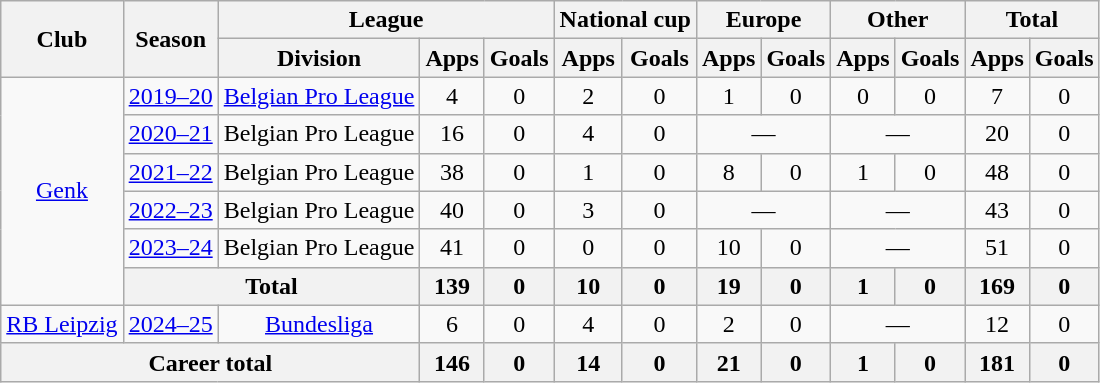<table class="wikitable" style="text-align: center">
<tr>
<th rowspan="2">Club</th>
<th rowspan="2">Season</th>
<th colspan="3">League</th>
<th colspan="2">National cup</th>
<th colspan="2">Europe</th>
<th colspan="2">Other</th>
<th colspan="2">Total</th>
</tr>
<tr>
<th>Division</th>
<th>Apps</th>
<th>Goals</th>
<th>Apps</th>
<th>Goals</th>
<th>Apps</th>
<th>Goals</th>
<th>Apps</th>
<th>Goals</th>
<th>Apps</th>
<th>Goals</th>
</tr>
<tr>
<td rowspan="6"><a href='#'>Genk</a></td>
<td><a href='#'>2019–20</a></td>
<td><a href='#'>Belgian Pro League</a></td>
<td>4</td>
<td>0</td>
<td>2</td>
<td>0</td>
<td>1</td>
<td>0</td>
<td>0</td>
<td>0</td>
<td>7</td>
<td>0</td>
</tr>
<tr>
<td><a href='#'>2020–21</a></td>
<td>Belgian Pro League</td>
<td>16</td>
<td>0</td>
<td>4</td>
<td>0</td>
<td colspan="2">—</td>
<td colspan="2">—</td>
<td>20</td>
<td>0</td>
</tr>
<tr>
<td><a href='#'>2021–22</a></td>
<td>Belgian Pro League</td>
<td>38</td>
<td>0</td>
<td>1</td>
<td>0</td>
<td>8</td>
<td>0</td>
<td>1</td>
<td>0</td>
<td>48</td>
<td>0</td>
</tr>
<tr>
<td><a href='#'>2022–23</a></td>
<td>Belgian Pro League</td>
<td>40</td>
<td>0</td>
<td>3</td>
<td>0</td>
<td colspan="2">—</td>
<td colspan="2">—</td>
<td>43</td>
<td>0</td>
</tr>
<tr>
<td><a href='#'>2023–24</a></td>
<td>Belgian Pro League</td>
<td>41</td>
<td>0</td>
<td>0</td>
<td>0</td>
<td>10</td>
<td>0</td>
<td colspan="2">—</td>
<td>51</td>
<td>0</td>
</tr>
<tr>
<th colspan="2">Total</th>
<th>139</th>
<th>0</th>
<th>10</th>
<th>0</th>
<th>19</th>
<th>0</th>
<th>1</th>
<th>0</th>
<th>169</th>
<th>0</th>
</tr>
<tr>
<td><a href='#'>RB Leipzig</a></td>
<td><a href='#'>2024–25</a></td>
<td><a href='#'>Bundesliga</a></td>
<td>6</td>
<td>0</td>
<td>4</td>
<td>0</td>
<td>2</td>
<td>0</td>
<td colspan="2">—</td>
<td>12</td>
<td>0</td>
</tr>
<tr>
<th colspan="3">Career total</th>
<th>146</th>
<th>0</th>
<th>14</th>
<th>0</th>
<th>21</th>
<th>0</th>
<th>1</th>
<th>0</th>
<th>181</th>
<th>0</th>
</tr>
</table>
